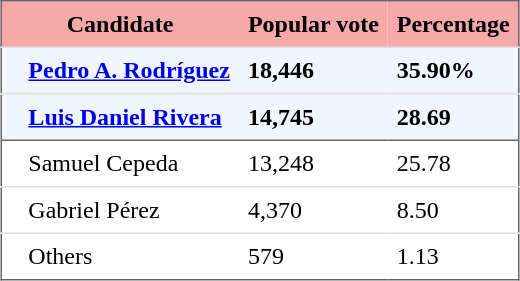<table style="border: 1px solid #666666; border-collapse: collapse" align="center" cellpadding="6">
<tr style="background-color: #F5A9A9">
<th colspan="2">Candidate</th>
<th>Popular vote</th>
<th>Percentage</th>
</tr>
<tr style="background-color: #F0F5FE">
<td style="border-top: 1px solid #DDDDDD"></td>
<td style="border-top: 1px solid #DDDDDD"><strong><a href='#'>Pedro A. Rodríguez</a></strong></td>
<td style="border-top: 1px solid #DDDDDD"><strong>18,446</strong></td>
<td style="border-top: 1px solid #DDDDDD"><strong>35.90%</strong></td>
</tr>
<tr style="background-color: #F0F5FE">
<td style="border-top: 1px solid #DDDDDD"></td>
<td style="border-top: 1px solid #DDDDDD"><strong><a href='#'>Luis Daniel Rivera</a></strong></td>
<td style="border-top: 1px solid #DDDDDD"><strong>14,745</strong></td>
<td style="border-top: 1px solid #DDDDDD"><strong>28.69</strong></td>
</tr>
<tr>
<td style="border-top: 1px solid #666666"></td>
<td style="border-top: 1px solid #666666">Samuel Cepeda</td>
<td style="border-top: 1px solid #666666">13,248</td>
<td style="border-top: 1px solid #666666">25.78</td>
</tr>
<tr>
<td style="border-top: 1px solid #DDDDDD"></td>
<td style="border-top: 1px solid #DDDDDD">Gabriel Pérez</td>
<td style="border-top: 1px solid #DDDDDD">4,370</td>
<td style="border-top: 1px solid #DDDDDD">8.50</td>
</tr>
<tr>
<td style="border-top: 1px solid #DDDDDD"></td>
<td style="border-top: 1px solid #DDDDDD">Others</td>
<td style="border-top: 1px solid #DDDDDD">579</td>
<td style="border-top: 1px solid #DDDDDD">1.13</td>
</tr>
</table>
